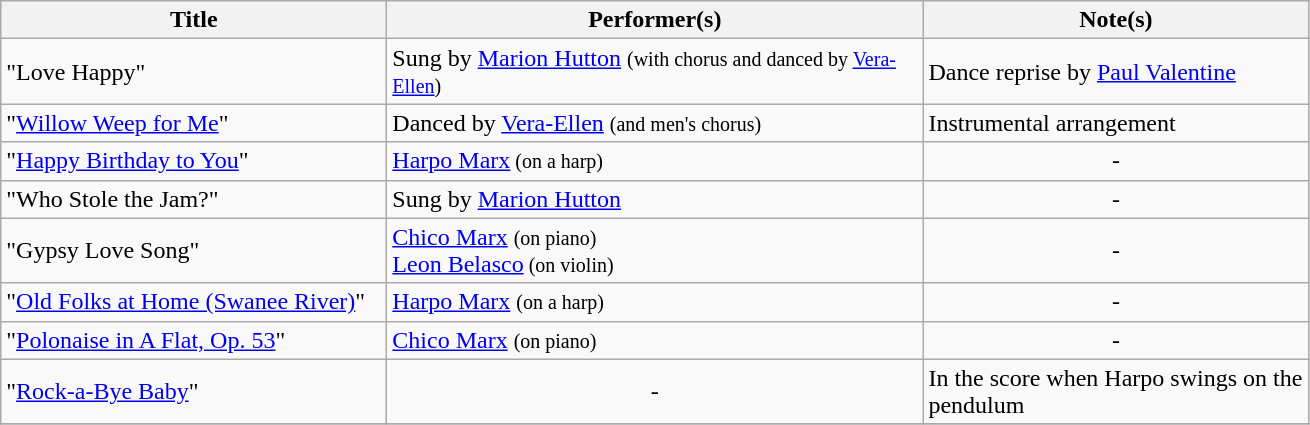<table class="wikitable">
<tr>
<th style="text-align:center; width:250px;">Title</th>
<th style="text-align:center; width:350px;">Performer(s)</th>
<th style="text-align:center; width:250px;">Note(s)</th>
</tr>
<tr>
<td>"Love Happy"</td>
<td>Sung by <a href='#'>Marion Hutton</a> <small>(with chorus and danced by <a href='#'>Vera-Ellen</a>)</small></td>
<td>Dance reprise by <a href='#'>Paul Valentine</a></td>
</tr>
<tr>
<td>"<a href='#'>Willow Weep for Me</a>"</td>
<td>Danced by <a href='#'>Vera-Ellen</a> <small>(and men's chorus)</small></td>
<td>Instrumental arrangement</td>
</tr>
<tr>
<td>"<a href='#'>Happy Birthday to You</a>"</td>
<td><a href='#'>Harpo Marx</a><small> (on a harp)</small></td>
<td style="text-align:center;">-</td>
</tr>
<tr>
<td>"Who Stole the Jam?"</td>
<td>Sung by <a href='#'>Marion Hutton</a></td>
<td style="text-align:center;">-</td>
</tr>
<tr>
<td>"Gypsy Love Song"</td>
<td><a href='#'>Chico Marx</a> <small> (on piano)</small><br><a href='#'>Leon Belasco</a><small> (on violin)</small></td>
<td style="text-align:center;">-</td>
</tr>
<tr>
<td>"<a href='#'>Old Folks at Home (Swanee River)</a>"</td>
<td><a href='#'>Harpo Marx</a> <small> (on a harp)</small></td>
<td style="text-align:center;">-</td>
</tr>
<tr>
<td>"<a href='#'>Polonaise in A Flat, Op. 53</a>"</td>
<td><a href='#'>Chico Marx</a> <small>(on piano)</small></td>
<td style="text-align:center;">-</td>
</tr>
<tr>
<td>"<a href='#'>Rock-a-Bye Baby</a>"</td>
<td style="text-align:center;">-</td>
<td>In the score when Harpo swings on the pendulum</td>
</tr>
<tr>
</tr>
</table>
